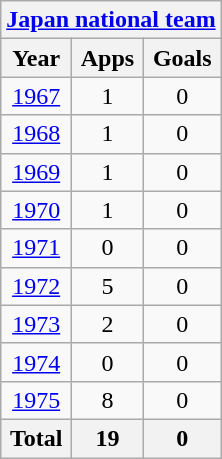<table class="wikitable" style="text-align:center">
<tr>
<th colspan=3><a href='#'>Japan national team</a></th>
</tr>
<tr>
<th>Year</th>
<th>Apps</th>
<th>Goals</th>
</tr>
<tr>
<td><a href='#'>1967</a></td>
<td>1</td>
<td>0</td>
</tr>
<tr>
<td><a href='#'>1968</a></td>
<td>1</td>
<td>0</td>
</tr>
<tr>
<td><a href='#'>1969</a></td>
<td>1</td>
<td>0</td>
</tr>
<tr>
<td><a href='#'>1970</a></td>
<td>1</td>
<td>0</td>
</tr>
<tr>
<td><a href='#'>1971</a></td>
<td>0</td>
<td>0</td>
</tr>
<tr>
<td><a href='#'>1972</a></td>
<td>5</td>
<td>0</td>
</tr>
<tr>
<td><a href='#'>1973</a></td>
<td>2</td>
<td>0</td>
</tr>
<tr>
<td><a href='#'>1974</a></td>
<td>0</td>
<td>0</td>
</tr>
<tr>
<td><a href='#'>1975</a></td>
<td>8</td>
<td>0</td>
</tr>
<tr>
<th>Total</th>
<th>19</th>
<th>0</th>
</tr>
</table>
